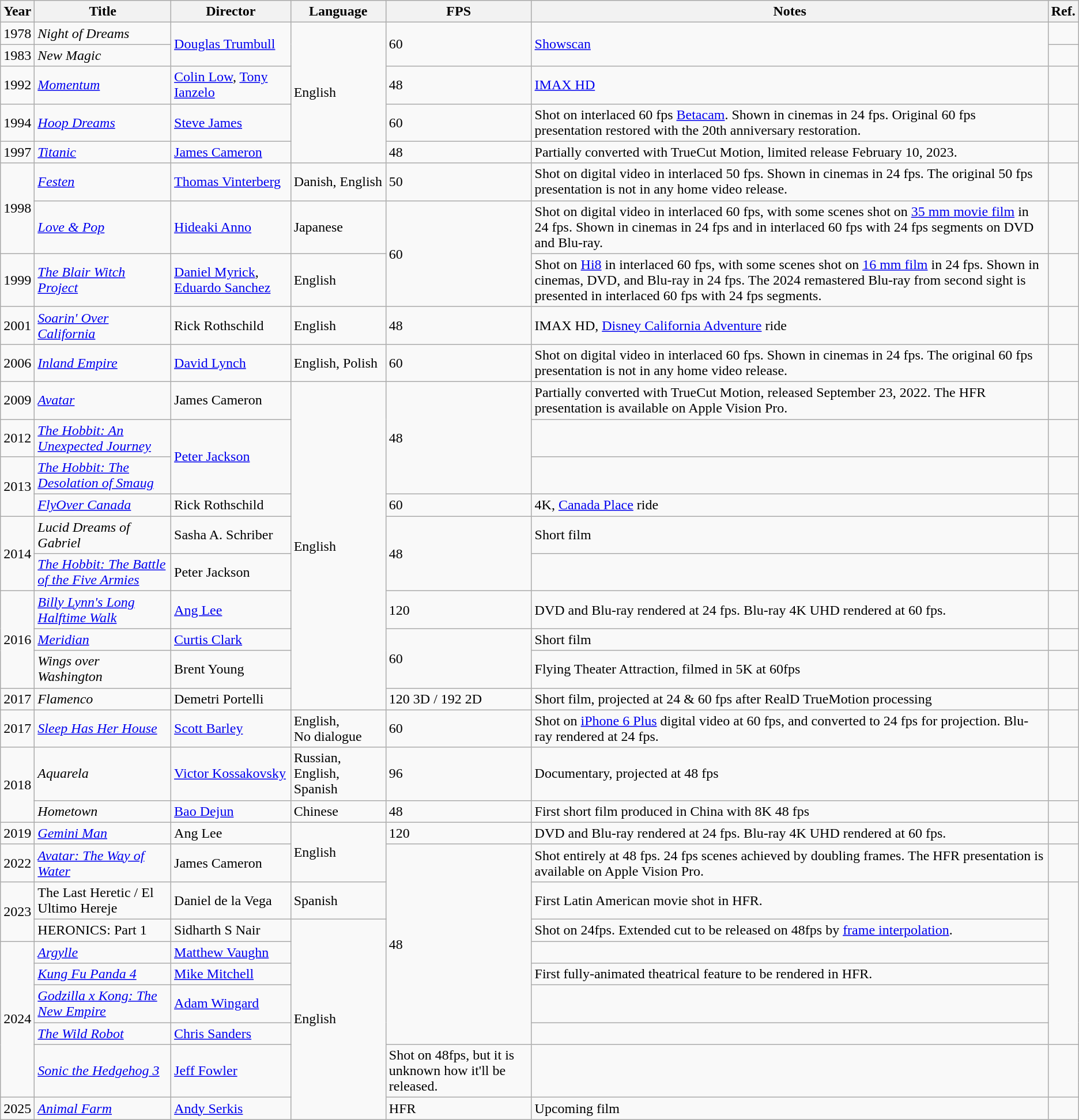<table class="wikitable sortable">
<tr>
<th>Year</th>
<th>Title</th>
<th>Director</th>
<th>Language</th>
<th>FPS</th>
<th>Notes</th>
<th>Ref.</th>
</tr>
<tr>
<td>1978</td>
<td><em>Night of Dreams</em></td>
<td rowspan="2"><a href='#'>Douglas Trumbull</a></td>
<td rowspan="5">English</td>
<td rowspan="2">60</td>
<td rowspan="2"><a href='#'>Showscan</a></td>
<td></td>
</tr>
<tr>
<td>1983</td>
<td><em>New Magic</em></td>
<td></td>
</tr>
<tr>
<td>1992</td>
<td><a href='#'><em>Momentum</em></a></td>
<td><a href='#'>Colin Low</a>, <a href='#'>Tony Ianzelo</a></td>
<td>48</td>
<td><a href='#'>IMAX HD</a></td>
<td></td>
</tr>
<tr>
<td>1994</td>
<td><em><a href='#'>Hoop Dreams</a></em></td>
<td><a href='#'>Steve James</a></td>
<td>60</td>
<td>Shot on interlaced 60 fps <a href='#'>Betacam</a>. Shown in cinemas in 24 fps. Original 60 fps presentation restored with the 20th anniversary restoration.</td>
<td></td>
</tr>
<tr>
<td>1997</td>
<td><em><a href='#'>Titanic</a></em></td>
<td><a href='#'>James Cameron</a></td>
<td>48</td>
<td>Partially converted with TrueCut Motion, limited release February 10, 2023.</td>
<td></td>
</tr>
<tr>
<td rowspan="2">1998</td>
<td><em><a href='#'>Festen</a></em></td>
<td><a href='#'>Thomas Vinterberg</a></td>
<td>Danish, English</td>
<td>50</td>
<td>Shot on digital video in interlaced 50 fps. Shown in cinemas in 24 fps. The original 50 fps presentation is not in any home video release.</td>
<td></td>
</tr>
<tr>
<td><em><a href='#'>Love & Pop</a></em></td>
<td><a href='#'>Hideaki Anno</a></td>
<td>Japanese</td>
<td rowspan="2">60</td>
<td>Shot on digital video in interlaced 60 fps, with some scenes shot on <a href='#'>35 mm movie film</a> in 24 fps. Shown in cinemas in 24 fps and in interlaced 60 fps with 24 fps segments on DVD and Blu-ray.</td>
<td></td>
</tr>
<tr>
<td rowspan="1">1999</td>
<td><em><a href='#'>The Blair Witch Project</a></em></td>
<td><a href='#'>Daniel Myrick</a>, <a href='#'>Eduardo Sanchez</a></td>
<td>English</td>
<td>Shot on <a href='#'>Hi8</a> in interlaced 60 fps, with some scenes shot on <a href='#'>16 mm film</a> in 24 fps. Shown in cinemas, DVD, and Blu-ray in 24 fps. The 2024 remastered Blu-ray from second sight is presented in interlaced 60 fps with 24 fps segments.</td>
<td></td>
</tr>
<tr>
<td>2001</td>
<td><em><a href='#'>Soarin' Over California</a></em></td>
<td>Rick Rothschild</td>
<td>English</td>
<td>48</td>
<td>IMAX HD, <a href='#'>Disney California Adventure</a> ride</td>
<td></td>
</tr>
<tr>
<td>2006</td>
<td><a href='#'><em>Inland Empire</em></a></td>
<td><a href='#'>David Lynch</a></td>
<td>English, Polish</td>
<td>60</td>
<td>Shot on digital video in interlaced 60 fps. Shown in cinemas in 24 fps. The original 60 fps presentation is not in any home video release.</td>
<td></td>
</tr>
<tr>
<td>2009</td>
<td><em><a href='#'>Avatar</a></em></td>
<td>James Cameron</td>
<td rowspan="10">English</td>
<td rowspan="3">48</td>
<td>Partially converted with TrueCut Motion, released September 23, 2022. The HFR presentation is available on Apple Vision Pro.</td>
<td></td>
</tr>
<tr>
<td>2012</td>
<td><em><a href='#'>The Hobbit: An Unexpected Journey</a></em></td>
<td rowspan="2"><a href='#'>Peter Jackson</a></td>
<td></td>
<td></td>
</tr>
<tr>
<td rowspan="2">2013</td>
<td><em><a href='#'>The Hobbit: The Desolation of Smaug</a></em></td>
<td></td>
<td></td>
</tr>
<tr>
<td><em><a href='#'>FlyOver Canada</a></em></td>
<td>Rick Rothschild</td>
<td>60</td>
<td>4K, <a href='#'>Canada Place</a> ride</td>
<td></td>
</tr>
<tr>
<td rowspan="2">2014</td>
<td><em>Lucid Dreams of Gabriel</em></td>
<td>Sasha A. Schriber</td>
<td rowspan="2">48</td>
<td>Short film</td>
<td></td>
</tr>
<tr>
<td><em><a href='#'>The Hobbit: The Battle of the Five Armies</a></em></td>
<td>Peter Jackson</td>
<td></td>
<td></td>
</tr>
<tr>
<td rowspan="3">2016</td>
<td><em><a href='#'>Billy Lynn's Long Halftime Walk</a></em></td>
<td><a href='#'>Ang Lee</a></td>
<td>120</td>
<td>DVD and Blu-ray rendered at 24 fps. Blu-ray 4K UHD rendered at 60 fps.</td>
<td></td>
</tr>
<tr>
<td><a href='#'><em>Meridian</em></a></td>
<td><a href='#'>Curtis Clark</a></td>
<td rowspan="2">60</td>
<td>Short film</td>
<td></td>
</tr>
<tr>
<td><em>Wings over Washington</em></td>
<td>Brent Young</td>
<td>Flying Theater Attraction, filmed in 5K at 60fps</td>
<td></td>
</tr>
<tr>
<td>2017</td>
<td><em>Flamenco</em></td>
<td>Demetri Portelli</td>
<td>120 3D / 192 2D</td>
<td>Short film, projected at 24 & 60 fps after RealD TrueMotion processing</td>
<td></td>
</tr>
<tr>
<td>2017</td>
<td><em><a href='#'>Sleep Has Her House</a></em></td>
<td><a href='#'>Scott Barley</a></td>
<td>English,<br>No dialogue</td>
<td>60</td>
<td>Shot on <a href='#'>iPhone 6 Plus</a> digital video at 60 fps, and converted to 24 fps for projection. Blu-ray rendered at 24 fps.</td>
<td></td>
</tr>
<tr>
<td rowspan="2">2018</td>
<td><em>Aquarela</em></td>
<td><a href='#'>Victor Kossakovsky</a></td>
<td>Russian, English, Spanish</td>
<td>96</td>
<td>Documentary, projected at 48 fps</td>
<td></td>
</tr>
<tr>
<td><em>Hometown</em></td>
<td><a href='#'>Bao Dejun</a></td>
<td>Chinese</td>
<td>48</td>
<td>First short film produced in China with 8K 48 fps</td>
<td></td>
</tr>
<tr>
<td>2019</td>
<td><a href='#'><em>Gemini Man</em></a></td>
<td>Ang Lee</td>
<td rowspan="2">English</td>
<td>120</td>
<td>DVD and Blu-ray rendered at 24 fps. Blu-ray 4K UHD rendered at 60 fps.</td>
<td></td>
</tr>
<tr>
<td>2022</td>
<td><em><a href='#'>Avatar: The Way of Water</a></em></td>
<td>James Cameron</td>
<td rowspan="7">48</td>
<td>Shot entirely at 48 fps. 24 fps scenes achieved by doubling frames. The HFR presentation is available on Apple Vision Pro.</td>
<td></td>
</tr>
<tr>
<td rowspan="2">2023</td>
<td>The Last Heretic / El Ultimo Hereje</td>
<td>Daniel de la Vega</td>
<td>Spanish</td>
<td>First Latin American movie shot in HFR.</td>
</tr>
<tr>
<td>HERONICS: Part 1</td>
<td>Sidharth S Nair</td>
<td rowspan="7">English</td>
<td>Shot on 24fps. Extended cut to be released on 48fps by <a href='#'>frame interpolation</a>.</td>
</tr>
<tr>
<td rowspan="5">2024</td>
<td><em><a href='#'>Argylle</a></em></td>
<td><a href='#'>Matthew Vaughn</a></td>
<td></td>
</tr>
<tr>
<td><em><a href='#'>Kung Fu Panda 4</a></em></td>
<td><a href='#'>Mike Mitchell</a></td>
<td>First fully-animated theatrical feature to be rendered in HFR.</td>
</tr>
<tr>
<td><em><a href='#'>Godzilla x Kong: The New Empire</a></em></td>
<td><a href='#'>Adam Wingard</a></td>
<td></td>
</tr>
<tr>
<td><em><a href='#'>The Wild Robot</a></em></td>
<td><a href='#'>Chris Sanders</a></td>
<td></td>
</tr>
<tr>
<td><em><a href='#'>Sonic the Hedgehog 3</a></em></td>
<td><a href='#'>Jeff Fowler</a></td>
<td>Shot on 48fps, but it is unknown how it'll be released.</td>
<td></td>
<td></td>
</tr>
<tr>
<td>2025</td>
<td><em><a href='#'>Animal Farm</a></em></td>
<td><a href='#'>Andy Serkis</a></td>
<td>HFR</td>
<td>Upcoming film</td>
<td></td>
</tr>
</table>
